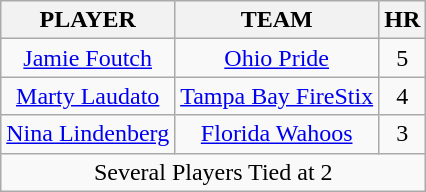<table class="wikitable sortable" style="text-align:center;">
<tr>
<th>PLAYER</th>
<th>TEAM</th>
<th>HR</th>
</tr>
<tr>
<td><a href='#'>Jamie Foutch</a></td>
<td><a href='#'>Ohio Pride</a></td>
<td>5</td>
</tr>
<tr>
<td><a href='#'>Marty Laudato</a></td>
<td><a href='#'>Tampa Bay FireStix</a></td>
<td>4</td>
</tr>
<tr>
<td><a href='#'>Nina Lindenberg</a></td>
<td><a href='#'>Florida Wahoos</a></td>
<td>3</td>
</tr>
<tr>
<td colspan=3>Several Players Tied at 2</td>
</tr>
</table>
